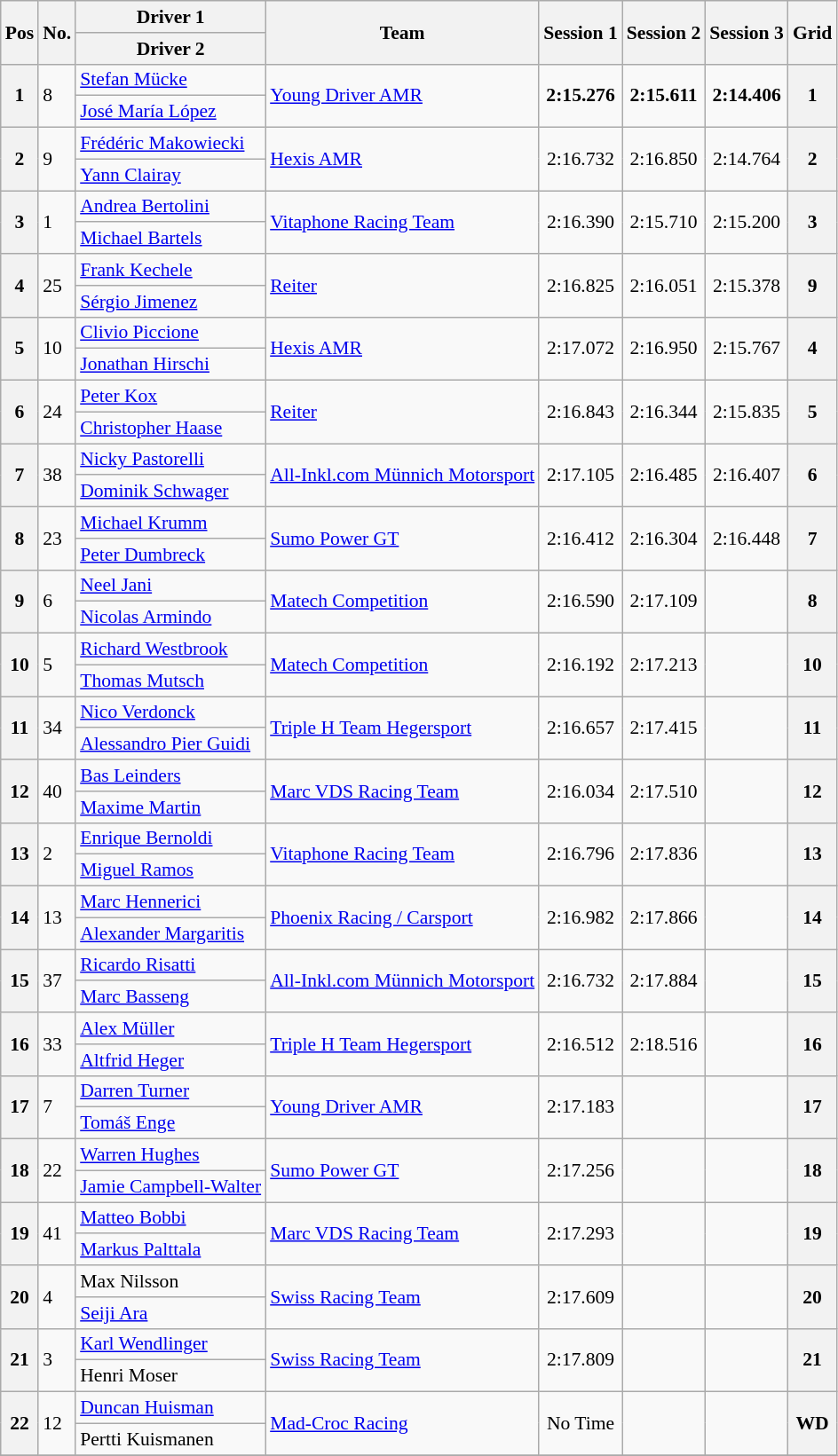<table class="wikitable" style="font-size: 90%;">
<tr>
<th rowspan=2>Pos</th>
<th rowspan=2>No.</th>
<th>Driver 1</th>
<th rowspan=2>Team</th>
<th rowspan=2>Session 1</th>
<th rowspan=2>Session 2</th>
<th rowspan=2>Session 3</th>
<th rowspan=2>Grid</th>
</tr>
<tr>
<th>Driver 2</th>
</tr>
<tr>
<th rowspan=2>1</th>
<td rowspan=2>8</td>
<td> <a href='#'>Stefan Mücke</a></td>
<td rowspan=2> <a href='#'>Young Driver AMR</a></td>
<td rowspan=2 align="center"><strong>2:15.276</strong></td>
<td rowspan=2 align="center"><strong>2:15.611</strong></td>
<td rowspan=2 align="center"><strong>2:14.406</strong></td>
<th rowspan=2>1</th>
</tr>
<tr>
<td> <a href='#'>José María López</a></td>
</tr>
<tr>
<th rowspan=2>2</th>
<td rowspan=2>9</td>
<td> <a href='#'>Frédéric Makowiecki</a></td>
<td rowspan=2> <a href='#'>Hexis AMR</a></td>
<td rowspan=2 align="center">2:16.732</td>
<td rowspan=2 align="center">2:16.850</td>
<td rowspan=2 align="center">2:14.764</td>
<th rowspan=2>2</th>
</tr>
<tr>
<td> <a href='#'>Yann Clairay</a></td>
</tr>
<tr>
<th rowspan=2>3</th>
<td rowspan=2>1</td>
<td> <a href='#'>Andrea Bertolini</a></td>
<td rowspan=2> <a href='#'>Vitaphone Racing Team</a></td>
<td rowspan=2 align="center">2:16.390</td>
<td rowspan=2 align="center">2:15.710</td>
<td rowspan=2 align="center">2:15.200</td>
<th rowspan=2>3</th>
</tr>
<tr>
<td> <a href='#'>Michael Bartels</a></td>
</tr>
<tr>
<th rowspan=2>4</th>
<td rowspan=2>25</td>
<td> <a href='#'>Frank Kechele</a></td>
<td rowspan=2> <a href='#'>Reiter</a></td>
<td rowspan=2 align="center">2:16.825</td>
<td rowspan=2 align="center">2:16.051</td>
<td rowspan=2 align="center">2:15.378</td>
<th rowspan=2>9</th>
</tr>
<tr>
<td> <a href='#'>Sérgio Jimenez</a></td>
</tr>
<tr>
<th rowspan=2>5</th>
<td rowspan=2>10</td>
<td> <a href='#'>Clivio Piccione</a></td>
<td rowspan=2> <a href='#'>Hexis AMR</a></td>
<td rowspan=2 align="center">2:17.072</td>
<td rowspan=2 align="center">2:16.950</td>
<td rowspan=2 align="center">2:15.767</td>
<th rowspan=2>4</th>
</tr>
<tr>
<td> <a href='#'>Jonathan Hirschi</a></td>
</tr>
<tr>
<th rowspan=2>6</th>
<td rowspan=2>24</td>
<td> <a href='#'>Peter Kox</a></td>
<td rowspan=2> <a href='#'>Reiter</a></td>
<td rowspan=2 align="center">2:16.843</td>
<td rowspan=2 align="center">2:16.344</td>
<td rowspan=2 align="center">2:15.835</td>
<th rowspan=2>5</th>
</tr>
<tr>
<td> <a href='#'>Christopher Haase</a></td>
</tr>
<tr>
<th rowspan=2>7</th>
<td rowspan=2>38</td>
<td> <a href='#'>Nicky Pastorelli</a></td>
<td rowspan=2> <a href='#'>All-Inkl.com Münnich Motorsport</a></td>
<td rowspan=2 align="center">2:17.105</td>
<td rowspan=2 align="center">2:16.485</td>
<td rowspan=2 align="center">2:16.407</td>
<th rowspan=2>6</th>
</tr>
<tr>
<td> <a href='#'>Dominik Schwager</a></td>
</tr>
<tr>
<th rowspan=2>8</th>
<td rowspan=2>23</td>
<td> <a href='#'>Michael Krumm</a></td>
<td rowspan=2> <a href='#'>Sumo Power GT</a></td>
<td rowspan=2 align="center">2:16.412</td>
<td rowspan=2 align="center">2:16.304</td>
<td rowspan=2 align="center">2:16.448</td>
<th rowspan=2>7</th>
</tr>
<tr>
<td> <a href='#'>Peter Dumbreck</a></td>
</tr>
<tr>
<th rowspan=2>9</th>
<td rowspan=2>6</td>
<td> <a href='#'>Neel Jani</a></td>
<td rowspan=2> <a href='#'>Matech Competition</a></td>
<td rowspan=2 align="center">2:16.590</td>
<td rowspan=2 align="center">2:17.109</td>
<td rowspan=2 align="center"></td>
<th rowspan=2>8</th>
</tr>
<tr>
<td> <a href='#'>Nicolas Armindo</a></td>
</tr>
<tr>
<th rowspan=2>10</th>
<td rowspan=2>5</td>
<td> <a href='#'>Richard Westbrook</a></td>
<td rowspan=2> <a href='#'>Matech Competition</a></td>
<td rowspan=2 align="center">2:16.192</td>
<td rowspan=2 align="center">2:17.213</td>
<td rowspan=2 align="center"></td>
<th rowspan=2>10</th>
</tr>
<tr>
<td> <a href='#'>Thomas Mutsch</a></td>
</tr>
<tr>
<th rowspan=2>11</th>
<td rowspan=2>34</td>
<td> <a href='#'>Nico Verdonck</a></td>
<td rowspan=2> <a href='#'>Triple H Team Hegersport</a></td>
<td rowspan=2 align="center">2:16.657</td>
<td rowspan=2 align="center">2:17.415</td>
<td rowspan=2 align="center"></td>
<th rowspan=2>11</th>
</tr>
<tr>
<td> <a href='#'>Alessandro Pier Guidi</a></td>
</tr>
<tr>
<th rowspan=2>12</th>
<td rowspan=2>40</td>
<td> <a href='#'>Bas Leinders</a></td>
<td rowspan=2> <a href='#'>Marc VDS Racing Team</a></td>
<td rowspan=2 align="center">2:16.034</td>
<td rowspan=2 align="center">2:17.510</td>
<td rowspan=2 align="center"></td>
<th rowspan=2>12</th>
</tr>
<tr>
<td> <a href='#'>Maxime Martin</a></td>
</tr>
<tr>
<th rowspan=2>13</th>
<td rowspan=2>2</td>
<td> <a href='#'>Enrique Bernoldi</a></td>
<td rowspan=2> <a href='#'>Vitaphone Racing Team</a></td>
<td rowspan=2 align="center">2:16.796</td>
<td rowspan=2 align="center">2:17.836</td>
<td rowspan=2 align="center"></td>
<th rowspan=2>13</th>
</tr>
<tr>
<td> <a href='#'>Miguel Ramos</a></td>
</tr>
<tr>
<th rowspan=2>14</th>
<td rowspan=2>13</td>
<td> <a href='#'>Marc Hennerici</a></td>
<td rowspan=2> <a href='#'>Phoenix Racing / Carsport</a></td>
<td rowspan=2 align="center">2:16.982</td>
<td rowspan=2 align="center">2:17.866</td>
<td rowspan=2 align="center"></td>
<th rowspan=2>14</th>
</tr>
<tr>
<td> <a href='#'>Alexander Margaritis</a></td>
</tr>
<tr>
<th rowspan=2>15</th>
<td rowspan=2>37</td>
<td> <a href='#'>Ricardo Risatti</a></td>
<td rowspan=2> <a href='#'>All-Inkl.com Münnich Motorsport</a></td>
<td rowspan=2 align="center">2:16.732</td>
<td rowspan=2 align="center">2:17.884</td>
<td rowspan=2 align="center"></td>
<th rowspan=2>15</th>
</tr>
<tr>
<td> <a href='#'>Marc Basseng</a></td>
</tr>
<tr>
<th rowspan=2>16</th>
<td rowspan=2>33</td>
<td> <a href='#'>Alex Müller</a></td>
<td rowspan=2> <a href='#'>Triple H Team Hegersport</a></td>
<td rowspan=2 align="center">2:16.512</td>
<td rowspan=2 align="center">2:18.516</td>
<td rowspan=2 align="center"></td>
<th rowspan=2>16</th>
</tr>
<tr>
<td> <a href='#'>Altfrid Heger</a></td>
</tr>
<tr>
<th rowspan=2>17</th>
<td rowspan=2>7</td>
<td> <a href='#'>Darren Turner</a></td>
<td rowspan=2> <a href='#'>Young Driver AMR</a></td>
<td rowspan=2 align="center">2:17.183</td>
<td rowspan=2 align="center"></td>
<td rowspan=2 align="center"></td>
<th rowspan=2>17</th>
</tr>
<tr>
<td> <a href='#'>Tomáš Enge</a></td>
</tr>
<tr>
<th rowspan=2>18</th>
<td rowspan=2>22</td>
<td> <a href='#'>Warren Hughes</a></td>
<td rowspan=2> <a href='#'>Sumo Power GT</a></td>
<td rowspan=2 align="center">2:17.256</td>
<td rowspan=2 align="center"></td>
<td rowspan=2 align="center"></td>
<th rowspan=2>18</th>
</tr>
<tr>
<td> <a href='#'>Jamie Campbell-Walter</a></td>
</tr>
<tr>
<th rowspan=2>19</th>
<td rowspan=2>41</td>
<td> <a href='#'>Matteo Bobbi</a></td>
<td rowspan=2> <a href='#'>Marc VDS Racing Team</a></td>
<td rowspan=2 align="center">2:17.293</td>
<td rowspan=2 align="center"></td>
<td rowspan=2 align="center"></td>
<th rowspan=2>19</th>
</tr>
<tr>
<td> <a href='#'>Markus Palttala</a></td>
</tr>
<tr>
<th rowspan=2>20</th>
<td rowspan=2>4</td>
<td> Max Nilsson</td>
<td rowspan=2> <a href='#'>Swiss Racing Team</a></td>
<td rowspan=2 align="center">2:17.609</td>
<td rowspan=2 align="center"></td>
<td rowspan=2 align="center"></td>
<th rowspan=2>20</th>
</tr>
<tr>
<td> <a href='#'>Seiji Ara</a></td>
</tr>
<tr>
<th rowspan=2>21</th>
<td rowspan=2>3</td>
<td> <a href='#'>Karl Wendlinger</a></td>
<td rowspan=2> <a href='#'>Swiss Racing Team</a></td>
<td rowspan=2 align="center">2:17.809</td>
<td rowspan=2 align="center"></td>
<td rowspan=2 align="center"></td>
<th rowspan=2>21</th>
</tr>
<tr>
<td> Henri Moser</td>
</tr>
<tr>
<th rowspan=2>22</th>
<td rowspan=2>12</td>
<td> <a href='#'>Duncan Huisman</a></td>
<td rowspan=2> <a href='#'>Mad-Croc Racing</a></td>
<td rowspan=2 align="center">No Time</td>
<td rowspan=2 align="center"></td>
<td rowspan=2 align="center"></td>
<th rowspan=2>WD</th>
</tr>
<tr>
<td> Pertti Kuismanen</td>
</tr>
<tr>
</tr>
</table>
